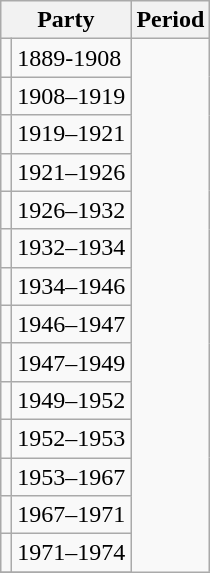<table class="wikitable">
<tr>
<th colspan="2">Party</th>
<th>Period</th>
</tr>
<tr>
<td></td>
<td>1889-1908</td>
</tr>
<tr>
<td></td>
<td>1908–1919</td>
</tr>
<tr>
<td></td>
<td>1919–1921</td>
</tr>
<tr>
<td></td>
<td>1921–1926</td>
</tr>
<tr>
<td></td>
<td>1926–1932</td>
</tr>
<tr>
<td></td>
<td>1932–1934</td>
</tr>
<tr>
<td></td>
<td>1934–1946</td>
</tr>
<tr>
<td></td>
<td>1946–1947</td>
</tr>
<tr>
<td></td>
<td>1947–1949</td>
</tr>
<tr>
<td></td>
<td>1949–1952</td>
</tr>
<tr>
<td></td>
<td>1952–1953</td>
</tr>
<tr>
<td></td>
<td>1953–1967</td>
</tr>
<tr>
<td></td>
<td>1967–1971</td>
</tr>
<tr>
<td></td>
<td>1971–1974</td>
</tr>
<tr>
</tr>
</table>
